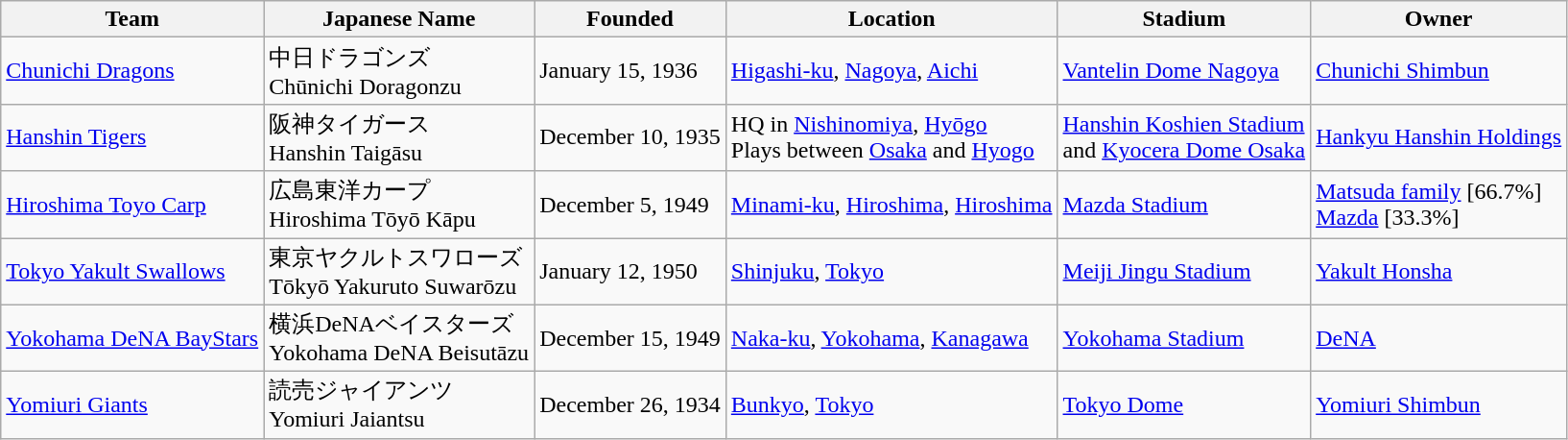<table class="wikitable">
<tr>
<th>Team</th>
<th>Japanese Name</th>
<th style="padding: 0.2em 2.2em;">Founded</th>
<th>Location</th>
<th>Stadium</th>
<th>Owner</th>
</tr>
<tr>
<td><a href='#'>Chunichi Dragons</a></td>
<td>中日ドラゴンズ <br>Chūnichi Doragonzu</td>
<td>January 15, 1936</td>
<td><a href='#'>Higashi-ku</a>, <a href='#'>Nagoya</a>, <a href='#'>Aichi</a></td>
<td><a href='#'>Vantelin Dome Nagoya</a></td>
<td><a href='#'>Chunichi Shimbun</a></td>
</tr>
<tr>
<td><a href='#'>Hanshin Tigers</a></td>
<td>阪神タイガース <br> Hanshin Taigāsu</td>
<td>December 10, 1935</td>
<td>HQ in <a href='#'>Nishinomiya</a>, <a href='#'>Hyōgo</a><br>Plays between <a href='#'>Osaka</a> and <a href='#'>Hyogo</a></td>
<td><a href='#'>Hanshin Koshien Stadium</a><br>and
<a href='#'>Kyocera Dome Osaka</a></td>
<td><a href='#'>Hankyu Hanshin Holdings</a></td>
</tr>
<tr>
<td><a href='#'>Hiroshima Toyo Carp</a></td>
<td>広島東洋カープ <br>Hiroshima Tōyō Kāpu</td>
<td>December 5, 1949</td>
<td><a href='#'>Minami-ku</a>, <a href='#'>Hiroshima</a>, <a href='#'>Hiroshima</a></td>
<td><a href='#'>Mazda Stadium</a></td>
<td><a href='#'>Matsuda family</a> [66.7%]<br><a href='#'>Mazda</a> [33.3%]</td>
</tr>
<tr>
<td><a href='#'>Tokyo Yakult Swallows</a></td>
<td>東京ヤクルトスワローズ <br>Tōkyō Yakuruto Suwarōzu</td>
<td>January 12, 1950</td>
<td><a href='#'>Shinjuku</a>, <a href='#'>Tokyo</a></td>
<td><a href='#'>Meiji Jingu Stadium</a></td>
<td><a href='#'>Yakult Honsha</a></td>
</tr>
<tr>
<td><a href='#'>Yokohama DeNA BayStars</a></td>
<td>横浜DeNAベイスターズ <br>Yokohama DeNA Beisutāzu</td>
<td>December 15, 1949</td>
<td><a href='#'>Naka-ku</a>, <a href='#'>Yokohama</a>, <a href='#'>Kanagawa</a></td>
<td><a href='#'>Yokohama Stadium</a></td>
<td><a href='#'>DeNA</a></td>
</tr>
<tr>
<td><a href='#'>Yomiuri Giants</a></td>
<td>読売ジャイアンツ <br>Yomiuri Jaiantsu</td>
<td>December 26, 1934</td>
<td><a href='#'>Bunkyo</a>, <a href='#'>Tokyo</a></td>
<td><a href='#'>Tokyo Dome</a></td>
<td><a href='#'>Yomiuri Shimbun</a></td>
</tr>
</table>
